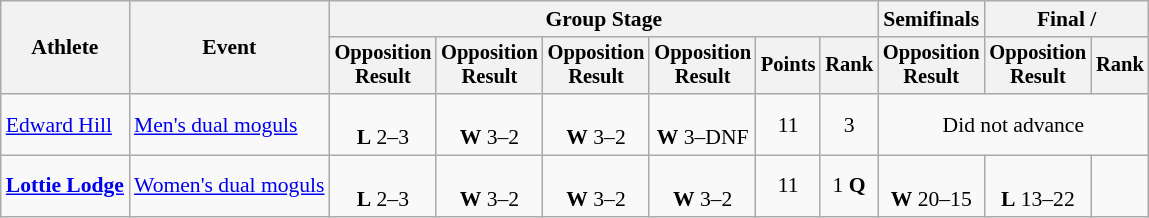<table class="wikitable" style="font-size:90%">
<tr>
<th rowspan="2">Athlete</th>
<th rowspan="2">Event</th>
<th colspan=6>Group Stage</th>
<th>Semifinals</th>
<th colspan=2>Final / </th>
</tr>
<tr style="font-size:95%">
<th>Opposition<br>Result</th>
<th>Opposition<br>Result</th>
<th>Opposition<br>Result</th>
<th>Opposition<br>Result</th>
<th>Points</th>
<th>Rank</th>
<th>Opposition<br>Result</th>
<th>Opposition<br>Result</th>
<th>Rank</th>
</tr>
<tr align=center>
<td align=left><a href='#'>Edward Hill</a></td>
<td align=left><a href='#'>Men's dual moguls</a></td>
<td><br><strong>L</strong> 2–3</td>
<td><br><strong>W</strong> 3–2</td>
<td><br><strong>W</strong> 3–2</td>
<td><br><strong>W</strong> 3–DNF</td>
<td>11</td>
<td>3</td>
<td colspan=3>Did not advance</td>
</tr>
<tr align=center>
<td align=left><strong><a href='#'>Lottie Lodge</a></strong></td>
<td align=left><a href='#'>Women's dual moguls</a></td>
<td><br> <strong>L</strong> 2–3</td>
<td><br><strong>W</strong> 3–2</td>
<td><br><strong>W</strong> 3–2</td>
<td><br><strong>W</strong> 3–2</td>
<td>11</td>
<td>1 <strong>Q</strong></td>
<td><br><strong>W</strong> 20–15</td>
<td><br><strong>L</strong> 13–22</td>
<td></td>
</tr>
</table>
